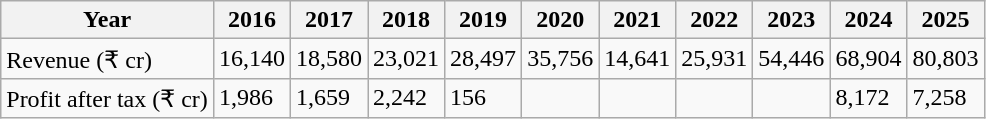<table class="wikitable" style="text-align:left;">
<tr>
<th>Year</th>
<th>2016</th>
<th>2017</th>
<th>2018</th>
<th>2019</th>
<th>2020</th>
<th>2021</th>
<th>2022</th>
<th>2023</th>
<th>2024</th>
<th>2025</th>
</tr>
<tr>
<td style="text-align:left;">Revenue (₹ cr)</td>
<td>16,140</td>
<td>18,580</td>
<td>23,021</td>
<td>28,497</td>
<td>35,756</td>
<td>14,641</td>
<td>25,931</td>
<td>54,446</td>
<td>68,904</td>
<td>80,803</td>
</tr>
<tr>
<td style="text-align:left;">Profit after tax (₹ cr)</td>
<td>1,986</td>
<td>1,659</td>
<td>2,242</td>
<td>156</td>
<td></td>
<td></td>
<td></td>
<td></td>
<td>8,172</td>
<td>7,258</td>
</tr>
</table>
